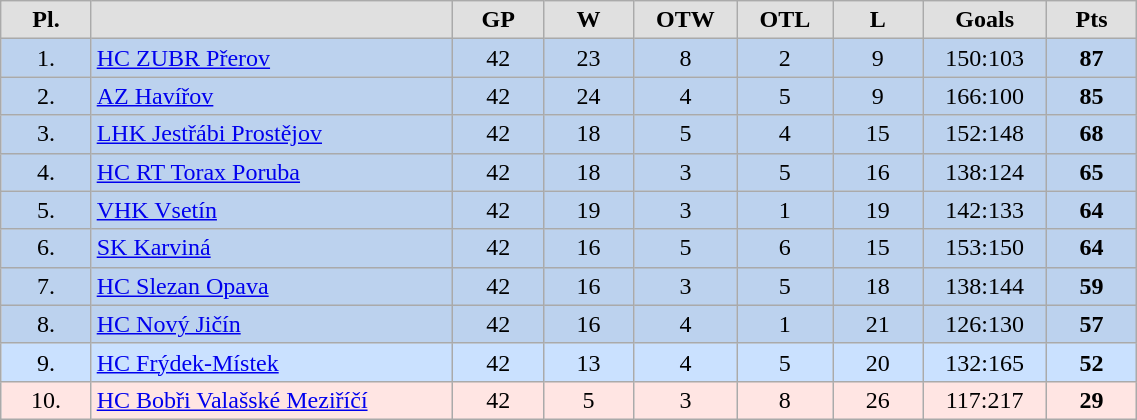<table class="wikitable" style="width:60%; text-align: center">
<tr style="font-weight:bold; background-color:#e0e0e0">
<td width="5%">Pl.</td>
<td width="20%"></td>
<td width="5%">GP</td>
<td width="5%">W</td>
<td width="5%">OTW</td>
<td width="5%">OTL</td>
<td width="5%">L</td>
<td width="5%">Goals</td>
<td width="5%">Pts</td>
</tr>
<tr style="background-color:#BCD2EE">
<td>1.</td>
<td style="text-align: left"><a href='#'>HC ZUBR Přerov</a></td>
<td>42</td>
<td>23</td>
<td>8</td>
<td>2</td>
<td>9</td>
<td>150:103</td>
<td><strong>87</strong></td>
</tr>
<tr style="background-color:#BCD2EE">
<td>2.</td>
<td style="text-align: left"><a href='#'>AZ Havířov</a></td>
<td>42</td>
<td>24</td>
<td>4</td>
<td>5</td>
<td>9</td>
<td>166:100</td>
<td><strong>85</strong></td>
</tr>
<tr style="background-color:#BCD2EE">
<td>3.</td>
<td style="text-align: left"><a href='#'>LHK Jestřábi Prostějov</a></td>
<td>42</td>
<td>18</td>
<td>5</td>
<td>4</td>
<td>15</td>
<td>152:148</td>
<td><strong>68</strong></td>
</tr>
<tr style="background-color:#BCD2EE">
<td>4.</td>
<td style="text-align: left"><a href='#'>HC RT Torax Poruba</a></td>
<td>42</td>
<td>18</td>
<td>3</td>
<td>5</td>
<td>16</td>
<td>138:124</td>
<td><strong>65</strong></td>
</tr>
<tr style="background-color:#BCD2EE">
<td>5.</td>
<td style="text-align: left"><a href='#'>VHK Vsetín</a></td>
<td>42</td>
<td>19</td>
<td>3</td>
<td>1</td>
<td>19</td>
<td>142:133</td>
<td><strong>64</strong></td>
</tr>
<tr style="background-color:#BCD2EE">
<td>6.</td>
<td style="text-align: left"><a href='#'>SK Karviná</a></td>
<td>42</td>
<td>16</td>
<td>5</td>
<td>6</td>
<td>15</td>
<td>153:150</td>
<td><strong>64</strong></td>
</tr>
<tr style="background-color:#BCD2EE">
<td>7.</td>
<td style="text-align: left"><a href='#'>HC Slezan Opava</a></td>
<td>42</td>
<td>16</td>
<td>3</td>
<td>5</td>
<td>18</td>
<td>138:144</td>
<td><strong>59</strong></td>
</tr>
<tr style="background-color:#BCD2EE">
<td>8.</td>
<td style="text-align: left"><a href='#'>HC Nový Jičín</a></td>
<td>42</td>
<td>16</td>
<td>4</td>
<td>1</td>
<td>21</td>
<td>126:130</td>
<td><strong>57</strong></td>
</tr>
<tr style="background-color:#CAE1FF">
<td>9.</td>
<td style="text-align: left"><a href='#'>HC Frýdek-Místek</a></td>
<td>42</td>
<td>13</td>
<td>4</td>
<td>5</td>
<td>20</td>
<td>132:165</td>
<td><strong>52</strong></td>
</tr>
<tr style="background-color:#ffe5e3">
<td>10.</td>
<td style="text-align: left"><a href='#'>HC Bobři Valašské Meziříčí</a></td>
<td>42</td>
<td>5</td>
<td>3</td>
<td>8</td>
<td>26</td>
<td>117:217</td>
<td><strong>29</strong></td>
</tr>
</table>
